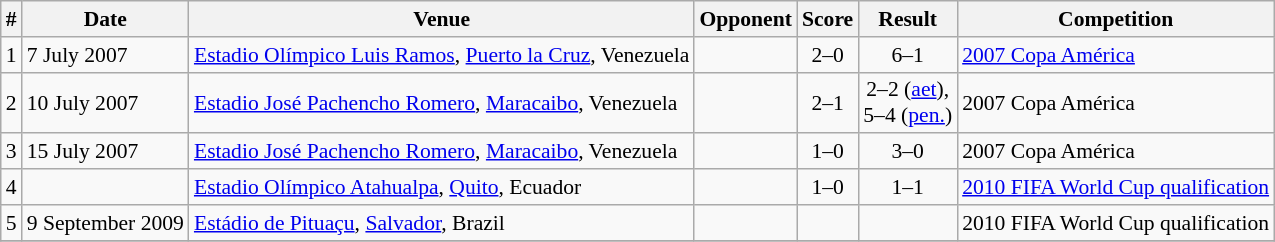<table class="wikitable" style="font-size:90%">
<tr>
<th>#</th>
<th>Date</th>
<th>Venue</th>
<th>Opponent</th>
<th>Score</th>
<th>Result</th>
<th>Competition</th>
</tr>
<tr>
<td>1</td>
<td>7 July 2007</td>
<td><a href='#'>Estadio Olímpico Luis Ramos</a>, <a href='#'>Puerto la Cruz</a>, Venezuela</td>
<td></td>
<td style="text-align:center;">2–0</td>
<td style="text-align:center;">6–1</td>
<td><a href='#'>2007 Copa América</a></td>
</tr>
<tr>
<td>2</td>
<td>10 July 2007</td>
<td><a href='#'>Estadio José Pachencho Romero</a>, <a href='#'>Maracaibo</a>, Venezuela</td>
<td></td>
<td align=center>2–1</td>
<td align=center>2–2 (<a href='#'>aet</a>),<br>5–4 (<a href='#'>pen.</a>)</td>
<td>2007 Copa América</td>
</tr>
<tr>
<td>3</td>
<td>15 July 2007</td>
<td><a href='#'>Estadio José Pachencho Romero</a>, <a href='#'>Maracaibo</a>, Venezuela</td>
<td></td>
<td align=center>1–0</td>
<td align=center>3–0</td>
<td>2007 Copa América</td>
</tr>
<tr>
<td align="center">4</td>
<td></td>
<td><a href='#'>Estadio Olímpico Atahualpa</a>, <a href='#'>Quito</a>, Ecuador</td>
<td></td>
<td align="center">1–0</td>
<td align="center">1–1</td>
<td><a href='#'>2010 FIFA World Cup qualification</a></td>
</tr>
<tr>
<td>5</td>
<td>9 September 2009</td>
<td><a href='#'>Estádio de Pituaçu</a>, <a href='#'>Salvador</a>, Brazil</td>
<td></td>
<td></td>
<td></td>
<td>2010 FIFA World Cup qualification</td>
</tr>
<tr>
</tr>
</table>
